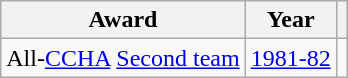<table class="wikitable">
<tr>
<th>Award</th>
<th>Year</th>
<th></th>
</tr>
<tr>
<td>All-<a href='#'>CCHA</a> <a href='#'>Second team</a></td>
<td><a href='#'>1981-82</a></td>
<td></td>
</tr>
</table>
